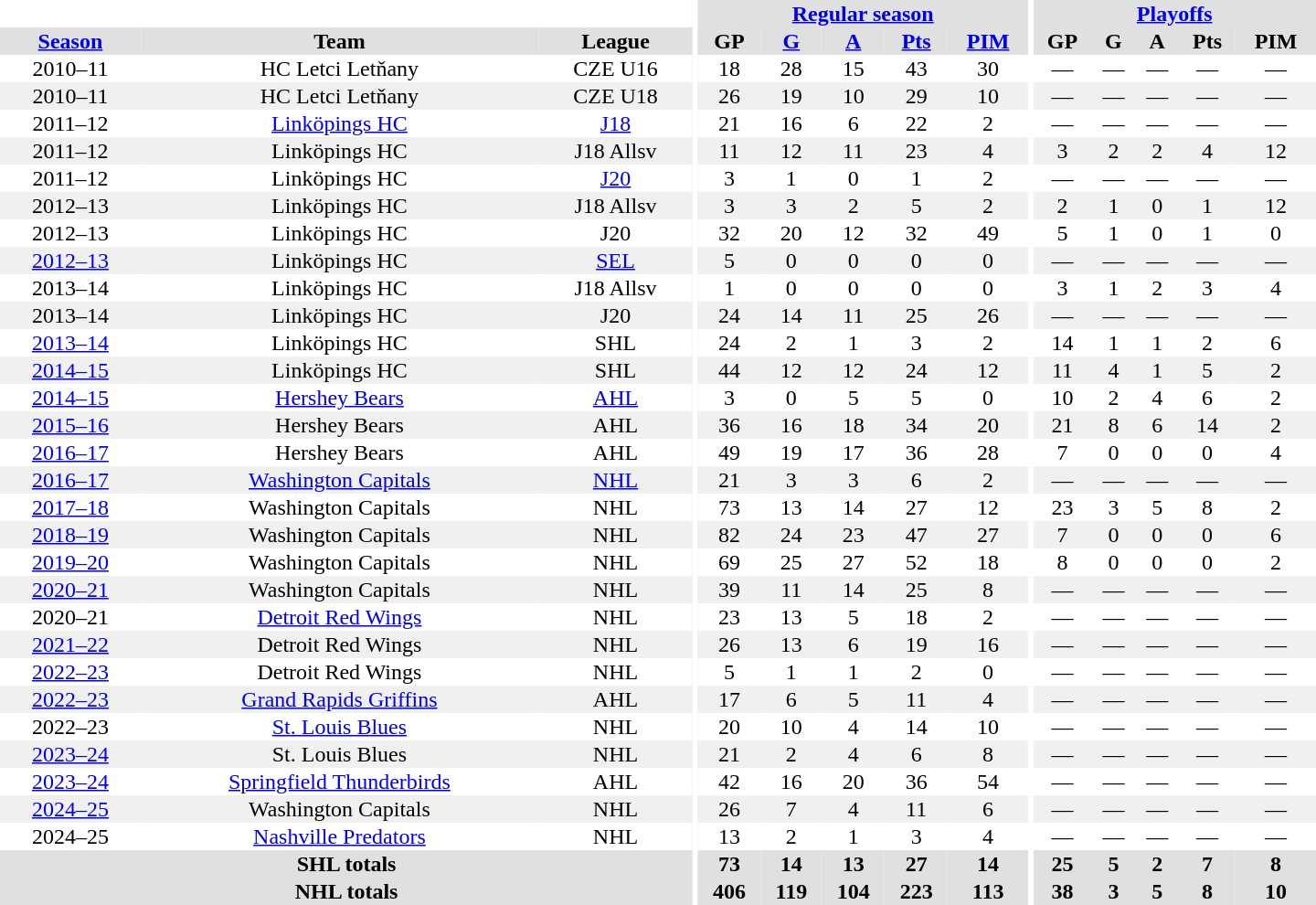<table border="0" cellpadding="1" cellspacing="0" style="text-align:center; width:60em">
<tr bgcolor="#e0e0e0">
<th colspan="3" bgcolor="#ffffff"></th>
<th rowspan="100" bgcolor="#ffffff"></th>
<th colspan="5"><a href='#'>Regular season</a></th>
<th rowspan="100" bgcolor="#ffffff"></th>
<th colspan="5"><a href='#'>Playoffs</a></th>
</tr>
<tr bgcolor="#e0e0e0">
<th><a href='#'>Season</a></th>
<th>Team</th>
<th>League</th>
<th>GP</th>
<th><a href='#'>G</a></th>
<th><a href='#'>A</a></th>
<th><a href='#'>Pts</a></th>
<th><a href='#'>PIM</a></th>
<th>GP</th>
<th>G</th>
<th>A</th>
<th>Pts</th>
<th>PIM</th>
</tr>
<tr>
<td>2010–11</td>
<td>HC Letci Letňany</td>
<td>CZE U16</td>
<td>18</td>
<td>28</td>
<td>15</td>
<td>43</td>
<td>30</td>
<td>—</td>
<td>—</td>
<td>—</td>
<td>—</td>
<td>—</td>
</tr>
<tr bgcolor="#f0f0f0">
<td>2010–11</td>
<td>HC Letci Letňany</td>
<td>CZE U18</td>
<td>26</td>
<td>19</td>
<td>10</td>
<td>29</td>
<td>10</td>
<td>—</td>
<td>—</td>
<td>—</td>
<td>—</td>
<td>—</td>
</tr>
<tr>
<td>2011–12</td>
<td><a href='#'>Linköpings HC</a></td>
<td><a href='#'>J18</a></td>
<td>21</td>
<td>16</td>
<td>6</td>
<td>22</td>
<td>2</td>
<td>—</td>
<td>—</td>
<td>—</td>
<td>—</td>
<td>—</td>
</tr>
<tr bgcolor="#f0f0f0">
<td>2011–12</td>
<td>Linköpings HC</td>
<td>J18 Allsv</td>
<td>11</td>
<td>12</td>
<td>11</td>
<td>23</td>
<td>4</td>
<td>3</td>
<td>2</td>
<td>2</td>
<td>4</td>
<td>12</td>
</tr>
<tr>
<td>2011–12</td>
<td>Linköpings HC</td>
<td><a href='#'>J20</a></td>
<td>3</td>
<td>1</td>
<td>0</td>
<td>1</td>
<td>2</td>
<td>—</td>
<td>—</td>
<td>—</td>
<td>—</td>
<td>—</td>
</tr>
<tr bgcolor="#f0f0f0">
<td>2012–13</td>
<td>Linköpings HC</td>
<td>J18 Allsv</td>
<td>3</td>
<td>3</td>
<td>2</td>
<td>5</td>
<td>2</td>
<td>2</td>
<td>1</td>
<td>0</td>
<td>1</td>
<td>12</td>
</tr>
<tr>
<td>2012–13</td>
<td>Linköpings HC</td>
<td>J20</td>
<td>32</td>
<td>20</td>
<td>12</td>
<td>32</td>
<td>49</td>
<td>5</td>
<td>1</td>
<td>0</td>
<td>1</td>
<td>0</td>
</tr>
<tr bgcolor="#f0f0f0">
<td><a href='#'>2012–13</a></td>
<td>Linköpings HC</td>
<td><a href='#'>SEL</a></td>
<td>5</td>
<td>0</td>
<td>0</td>
<td>0</td>
<td>0</td>
<td>—</td>
<td>—</td>
<td>—</td>
<td>—</td>
<td>—</td>
</tr>
<tr>
<td>2013–14</td>
<td>Linköpings HC</td>
<td>J18 Allsv</td>
<td>1</td>
<td>0</td>
<td>0</td>
<td>0</td>
<td>0</td>
<td>3</td>
<td>1</td>
<td>2</td>
<td>3</td>
<td>4</td>
</tr>
<tr bgcolor="#f0f0f0">
<td>2013–14</td>
<td>Linköpings HC</td>
<td>J20</td>
<td>24</td>
<td>14</td>
<td>11</td>
<td>25</td>
<td>26</td>
<td>—</td>
<td>—</td>
<td>—</td>
<td>—</td>
<td>—</td>
</tr>
<tr>
<td><a href='#'>2013–14</a></td>
<td>Linköpings HC</td>
<td>SHL</td>
<td>24</td>
<td>2</td>
<td>1</td>
<td>3</td>
<td>2</td>
<td>14</td>
<td>1</td>
<td>1</td>
<td>2</td>
<td>6</td>
</tr>
<tr bgcolor="#f0f0f0">
<td><a href='#'>2014–15</a></td>
<td>Linköpings HC</td>
<td>SHL</td>
<td>44</td>
<td>12</td>
<td>12</td>
<td>24</td>
<td>12</td>
<td>11</td>
<td>4</td>
<td>1</td>
<td>5</td>
<td>2</td>
</tr>
<tr>
<td><a href='#'>2014–15</a></td>
<td><a href='#'>Hershey Bears</a></td>
<td><a href='#'>AHL</a></td>
<td>3</td>
<td>0</td>
<td>5</td>
<td>5</td>
<td>0</td>
<td>10</td>
<td>2</td>
<td>4</td>
<td>6</td>
<td>2</td>
</tr>
<tr bgcolor="#f0f0f0">
<td><a href='#'>2015–16</a></td>
<td>Hershey Bears</td>
<td>AHL</td>
<td>36</td>
<td>16</td>
<td>18</td>
<td>34</td>
<td>20</td>
<td>21</td>
<td>8</td>
<td>6</td>
<td>14</td>
<td>2</td>
</tr>
<tr>
<td><a href='#'>2016–17</a></td>
<td>Hershey Bears</td>
<td>AHL</td>
<td>49</td>
<td>19</td>
<td>17</td>
<td>36</td>
<td>28</td>
<td>7</td>
<td>0</td>
<td>0</td>
<td>0</td>
<td>4</td>
</tr>
<tr bgcolor="#f0f0f0">
<td><a href='#'>2016–17</a></td>
<td><a href='#'>Washington Capitals</a></td>
<td><a href='#'>NHL</a></td>
<td>21</td>
<td>3</td>
<td>3</td>
<td>6</td>
<td>2</td>
<td>—</td>
<td>—</td>
<td>—</td>
<td>—</td>
<td>—</td>
</tr>
<tr>
<td><a href='#'>2017–18</a></td>
<td>Washington Capitals</td>
<td>NHL</td>
<td>73</td>
<td>13</td>
<td>14</td>
<td>27</td>
<td>12</td>
<td>23</td>
<td>3</td>
<td>5</td>
<td>8</td>
<td>2</td>
</tr>
<tr bgcolor="#f0f0f0">
<td><a href='#'>2018–19</a></td>
<td>Washington Capitals</td>
<td>NHL</td>
<td>82</td>
<td>24</td>
<td>23</td>
<td>47</td>
<td>27</td>
<td>7</td>
<td>0</td>
<td>0</td>
<td>0</td>
<td>6</td>
</tr>
<tr>
<td><a href='#'>2019–20</a></td>
<td>Washington Capitals</td>
<td>NHL</td>
<td>69</td>
<td>25</td>
<td>27</td>
<td>52</td>
<td>18</td>
<td>8</td>
<td>0</td>
<td>0</td>
<td>0</td>
<td>2</td>
</tr>
<tr bgcolor="#f0f0f0">
<td><a href='#'>2020–21</a></td>
<td>Washington Capitals</td>
<td>NHL</td>
<td>39</td>
<td>11</td>
<td>14</td>
<td>25</td>
<td>8</td>
<td>—</td>
<td>—</td>
<td>—</td>
<td>—</td>
<td>—</td>
</tr>
<tr>
<td>2020–21</td>
<td><a href='#'>Detroit Red Wings</a></td>
<td>NHL</td>
<td>23</td>
<td>13</td>
<td>5</td>
<td>18</td>
<td>2</td>
<td>—</td>
<td>—</td>
<td>—</td>
<td>—</td>
<td>—</td>
</tr>
<tr bgcolor="#f0f0f0">
<td><a href='#'>2021–22</a></td>
<td>Detroit Red Wings</td>
<td>NHL</td>
<td>26</td>
<td>13</td>
<td>6</td>
<td>19</td>
<td>16</td>
<td>—</td>
<td>—</td>
<td>—</td>
<td>—</td>
<td>—</td>
</tr>
<tr>
<td><a href='#'>2022–23</a></td>
<td>Detroit Red Wings</td>
<td>NHL</td>
<td>5</td>
<td>1</td>
<td>1</td>
<td>2</td>
<td>0</td>
<td>—</td>
<td>—</td>
<td>—</td>
<td>—</td>
<td>—</td>
</tr>
<tr bgcolor="#f0f0f0">
<td><a href='#'>2022–23</a></td>
<td><a href='#'>Grand Rapids Griffins</a></td>
<td>AHL</td>
<td>17</td>
<td>6</td>
<td>5</td>
<td>11</td>
<td>4</td>
<td>—</td>
<td>—</td>
<td>—</td>
<td>—</td>
<td>—</td>
</tr>
<tr>
<td>2022–23</td>
<td><a href='#'>St. Louis Blues</a></td>
<td>NHL</td>
<td>20</td>
<td>10</td>
<td>4</td>
<td>14</td>
<td>10</td>
<td>—</td>
<td>—</td>
<td>—</td>
<td>—</td>
<td>—</td>
</tr>
<tr bgcolor="#f0f0f0">
<td><a href='#'>2023–24</a></td>
<td>St. Louis Blues</td>
<td>NHL</td>
<td>21</td>
<td>2</td>
<td>4</td>
<td>6</td>
<td>8</td>
<td>—</td>
<td>—</td>
<td>—</td>
<td>—</td>
<td>—</td>
</tr>
<tr>
<td><a href='#'>2023–24</a></td>
<td><a href='#'>Springfield Thunderbirds</a></td>
<td>AHL</td>
<td>42</td>
<td>16</td>
<td>20</td>
<td>36</td>
<td>54</td>
<td>—</td>
<td>—</td>
<td>—</td>
<td>—</td>
<td>—</td>
</tr>
<tr bgcolor="#f0f0f0">
<td><a href='#'>2024–25</a></td>
<td>Washington Capitals</td>
<td>NHL</td>
<td>26</td>
<td>7</td>
<td>4</td>
<td>11</td>
<td>6</td>
<td>—</td>
<td>—</td>
<td>—</td>
<td>—</td>
<td>—</td>
</tr>
<tr>
<td>2024–25</td>
<td><a href='#'>Nashville Predators</a></td>
<td>NHL</td>
<td>13</td>
<td>2</td>
<td>1</td>
<td>3</td>
<td>4</td>
<td>—</td>
<td>—</td>
<td>—</td>
<td>—</td>
<td>—</td>
</tr>
<tr bgcolor="#e0e0e0">
<th colspan="3">SHL totals</th>
<th>73</th>
<th>14</th>
<th>13</th>
<th>27</th>
<th>14</th>
<th>25</th>
<th>5</th>
<th>2</th>
<th>7</th>
<th>8</th>
</tr>
<tr bgcolor="#e0e0e0">
<th colspan="3">NHL totals</th>
<th>406</th>
<th>119</th>
<th>104</th>
<th>223</th>
<th>113</th>
<th>38</th>
<th>3</th>
<th>5</th>
<th>8</th>
<th>10</th>
</tr>
</table>
